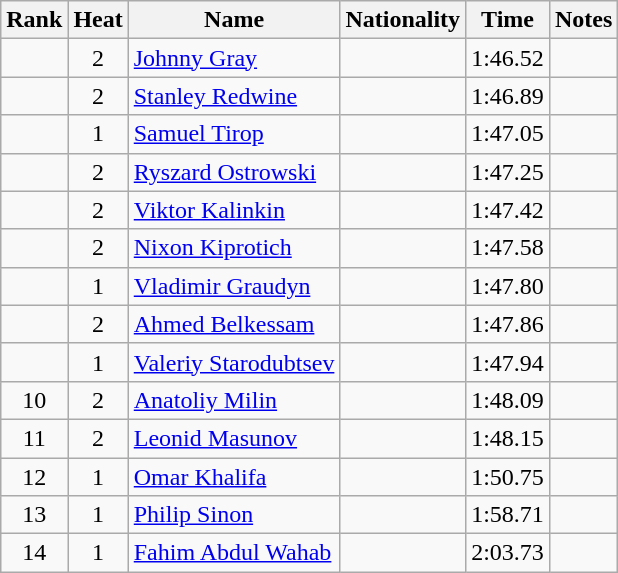<table class="wikitable sortable" style="text-align:center">
<tr>
<th>Rank</th>
<th>Heat</th>
<th>Name</th>
<th>Nationality</th>
<th>Time</th>
<th>Notes</th>
</tr>
<tr>
<td></td>
<td>2</td>
<td align=left><a href='#'>Johnny Gray</a></td>
<td align=left></td>
<td>1:46.52</td>
<td></td>
</tr>
<tr>
<td></td>
<td>2</td>
<td align=left><a href='#'>Stanley Redwine</a></td>
<td align=left></td>
<td>1:46.89</td>
<td></td>
</tr>
<tr>
<td></td>
<td>1</td>
<td align=left><a href='#'>Samuel Tirop</a></td>
<td align=left></td>
<td>1:47.05</td>
<td></td>
</tr>
<tr>
<td></td>
<td>2</td>
<td align=left><a href='#'>Ryszard Ostrowski</a></td>
<td align=left></td>
<td>1:47.25</td>
<td></td>
</tr>
<tr>
<td></td>
<td>2</td>
<td align=left><a href='#'>Viktor Kalinkin</a></td>
<td align=left></td>
<td>1:47.42</td>
<td></td>
</tr>
<tr>
<td></td>
<td>2</td>
<td align=left><a href='#'>Nixon Kiprotich</a></td>
<td align=left></td>
<td>1:47.58</td>
<td></td>
</tr>
<tr>
<td></td>
<td>1</td>
<td align=left><a href='#'>Vladimir Graudyn</a></td>
<td align=left></td>
<td>1:47.80</td>
<td></td>
</tr>
<tr>
<td></td>
<td>2</td>
<td align=left><a href='#'>Ahmed Belkessam</a></td>
<td align=left></td>
<td>1:47.86</td>
<td></td>
</tr>
<tr>
<td></td>
<td>1</td>
<td align=left><a href='#'>Valeriy Starodubtsev</a></td>
<td align=left></td>
<td>1:47.94</td>
<td></td>
</tr>
<tr>
<td>10</td>
<td>2</td>
<td align=left><a href='#'>Anatoliy Milin</a></td>
<td align=left></td>
<td>1:48.09</td>
<td></td>
</tr>
<tr>
<td>11</td>
<td>2</td>
<td align=left><a href='#'>Leonid Masunov</a></td>
<td align=left></td>
<td>1:48.15</td>
<td></td>
</tr>
<tr>
<td>12</td>
<td>1</td>
<td align=left><a href='#'>Omar Khalifa</a></td>
<td align=left></td>
<td>1:50.75</td>
<td></td>
</tr>
<tr>
<td>13</td>
<td>1</td>
<td align=left><a href='#'>Philip Sinon</a></td>
<td align=left></td>
<td>1:58.71</td>
<td></td>
</tr>
<tr>
<td>14</td>
<td>1</td>
<td align=left><a href='#'>Fahim Abdul Wahab</a></td>
<td align=left></td>
<td>2:03.73</td>
<td></td>
</tr>
</table>
